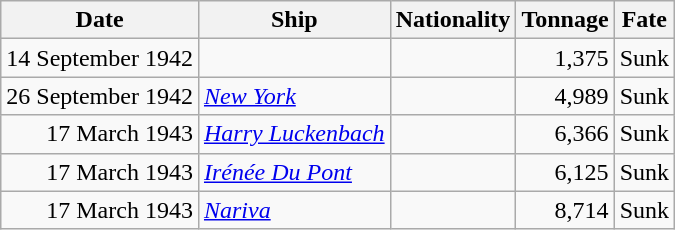<table class="wikitable sortable">
<tr>
<th>Date</th>
<th>Ship</th>
<th>Nationality</th>
<th>Tonnage</th>
<th>Fate</th>
</tr>
<tr>
<td align="right">14 September 1942</td>
<td align="left"></td>
<td align="left"></td>
<td align="right">1,375</td>
<td align="left">Sunk</td>
</tr>
<tr>
<td align="right">26 September 1942</td>
<td align="left"><a href='#'><em>New York</em></a></td>
<td align="left"></td>
<td align="right">4,989</td>
<td align="left">Sunk</td>
</tr>
<tr>
<td align="right">17 March 1943</td>
<td align="left"><a href='#'><em>Harry Luckenbach</em></a></td>
<td align="left"></td>
<td align="right">6,366</td>
<td align="left">Sunk</td>
</tr>
<tr>
<td align="right">17 March 1943</td>
<td align="left"><a href='#'><em>Irénée Du Pont</em></a></td>
<td align="left"></td>
<td align="right">6,125</td>
<td align="left">Sunk</td>
</tr>
<tr>
<td align="right">17 March 1943</td>
<td align="left"><a href='#'><em>Nariva</em></a></td>
<td align="left"></td>
<td align="right">8,714</td>
<td align="left">Sunk</td>
</tr>
</table>
